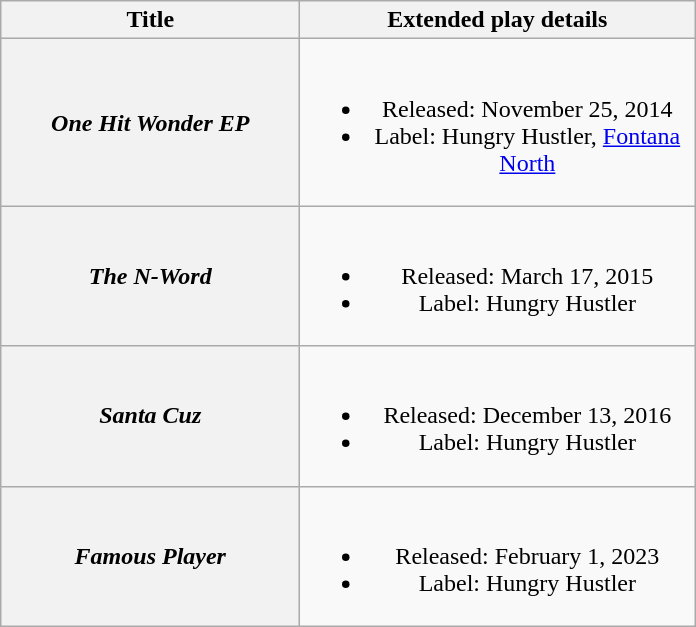<table class="wikitable plainrowheaders" style="text-align:center;">
<tr>
<th scope="col" style="width:12em;">Title</th>
<th scope="col" style="width:16em;">Extended play details</th>
</tr>
<tr>
<th scope="row"><em>One Hit Wonder EP</em></th>
<td><br><ul><li>Released: November 25, 2014</li><li>Label: Hungry Hustler, <a href='#'>Fontana North</a></li></ul></td>
</tr>
<tr>
<th scope="row"><em>The N-Word</em></th>
<td><br><ul><li>Released: March 17, 2015</li><li>Label: Hungry Hustler</li></ul></td>
</tr>
<tr>
<th scope="row"><em>Santa Cuz</em></th>
<td><br><ul><li>Released: December 13, 2016</li><li>Label: Hungry Hustler</li></ul></td>
</tr>
<tr>
<th scope="row"><em>Famous Player</em></th>
<td><br><ul><li>Released: February 1, 2023</li><li>Label: Hungry Hustler</li></ul></td>
</tr>
</table>
